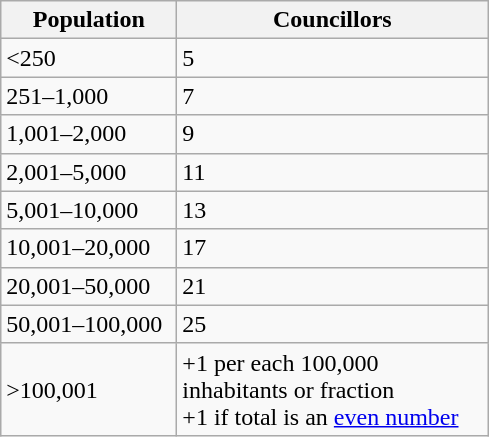<table class="wikitable" style="text-align:left;">
<tr>
<th width="110">Population</th>
<th width="200">Councillors</th>
</tr>
<tr>
<td><250</td>
<td>5</td>
</tr>
<tr>
<td>251–1,000</td>
<td>7</td>
</tr>
<tr>
<td>1,001–2,000</td>
<td>9</td>
</tr>
<tr>
<td>2,001–5,000</td>
<td>11</td>
</tr>
<tr>
<td>5,001–10,000</td>
<td>13</td>
</tr>
<tr>
<td>10,001–20,000</td>
<td>17</td>
</tr>
<tr>
<td>20,001–50,000</td>
<td>21</td>
</tr>
<tr>
<td>50,001–100,000</td>
<td>25</td>
</tr>
<tr>
<td>>100,001</td>
<td>+1 per each 100,000 inhabitants or fraction<br>+1 if total is an <a href='#'>even number</a></td>
</tr>
</table>
